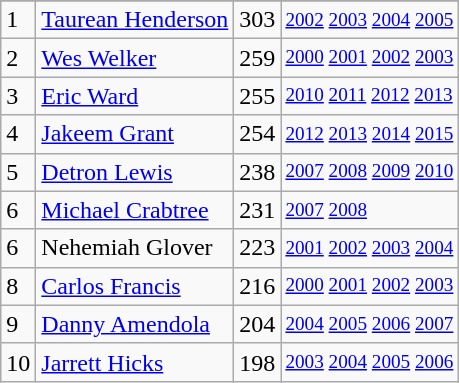<table class="wikitable">
<tr>
</tr>
<tr>
<td>1</td>
<td><a href='#'>Taurean Henderson</a></td>
<td>303</td>
<td style="font-size:80%;"><a href='#'>2002</a> <a href='#'>2003</a> <a href='#'>2004</a> <a href='#'>2005</a></td>
</tr>
<tr>
<td>2</td>
<td><a href='#'>Wes Welker</a></td>
<td>259</td>
<td style="font-size:80%;"><a href='#'>2000</a> <a href='#'>2001</a> <a href='#'>2002</a> <a href='#'>2003</a></td>
</tr>
<tr>
<td>3</td>
<td><a href='#'>Eric Ward</a></td>
<td>255</td>
<td style="font-size:80%;"><a href='#'>2010</a> <a href='#'>2011</a> <a href='#'>2012</a> <a href='#'>2013</a></td>
</tr>
<tr>
<td>4</td>
<td><a href='#'>Jakeem Grant</a></td>
<td>254</td>
<td style="font-size:80%;"><a href='#'>2012</a> <a href='#'>2013</a> <a href='#'>2014</a> <a href='#'>2015</a></td>
</tr>
<tr>
<td>5</td>
<td><a href='#'>Detron Lewis</a></td>
<td>238</td>
<td style="font-size:80%;"><a href='#'>2007</a> <a href='#'>2008</a> <a href='#'>2009</a> <a href='#'>2010</a></td>
</tr>
<tr>
<td>6</td>
<td><a href='#'>Michael Crabtree</a></td>
<td>231</td>
<td style="font-size:80%;"><a href='#'>2007</a> <a href='#'>2008</a></td>
</tr>
<tr>
<td>6</td>
<td>Nehemiah Glover</td>
<td>223</td>
<td style="font-size:80%;"><a href='#'>2001</a> <a href='#'>2002</a> <a href='#'>2003</a> <a href='#'>2004</a></td>
</tr>
<tr>
<td>8</td>
<td><a href='#'>Carlos Francis</a></td>
<td>216</td>
<td style="font-size:80%;"><a href='#'>2000</a> <a href='#'>2001</a> <a href='#'>2002</a> <a href='#'>2003</a></td>
</tr>
<tr>
<td>9</td>
<td><a href='#'>Danny Amendola</a></td>
<td>204</td>
<td style="font-size:80%;"><a href='#'>2004</a> <a href='#'>2005</a> <a href='#'>2006</a> <a href='#'>2007</a></td>
</tr>
<tr>
<td>10</td>
<td><a href='#'>Jarrett Hicks</a></td>
<td>198</td>
<td style="font-size:80%;"><a href='#'>2003</a> <a href='#'>2004</a> <a href='#'>2005</a> <a href='#'>2006</a></td>
</tr>
</table>
